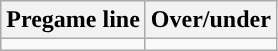<table class="wikitable">
<tr align="center">
<th>Pregame line</th>
<th>Over/under</th>
</tr>
<tr align="center">
<td></td>
<td></td>
</tr>
</table>
